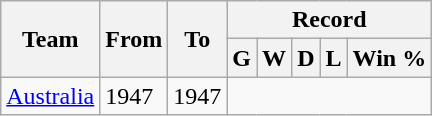<table class="wikitable" style="text-align: center">
<tr>
<th rowspan="2">Team</th>
<th rowspan="2">From</th>
<th rowspan="2">To</th>
<th colspan="5">Record</th>
</tr>
<tr>
<th>G</th>
<th>W</th>
<th>D</th>
<th>L</th>
<th>Win %</th>
</tr>
<tr>
<td align=left><a href='#'>Australia</a></td>
<td align=left>1947</td>
<td align=left>1947<br></td>
</tr>
</table>
